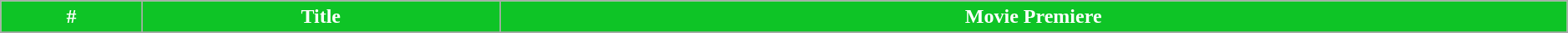<table class="wikitable" width="99%" style="margin: auto">
<tr>
<th style="color: white; background: #0EC426">#</th>
<th style="color: white; background: #0EC426">Title</th>
<th style="color: white; background: #0EC426">Movie Premiere</th>
</tr>
<tr>
</tr>
</table>
